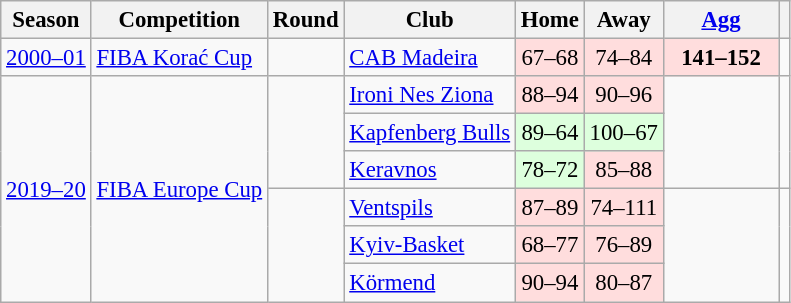<table class="wikitable mw-collapsible" style="font-size:95%;">
<tr>
<th>Season</th>
<th>Competition</th>
<th>Round</th>
<th>Club</th>
<th>Home</th>
<th>Away</th>
<th width="70"><a href='#'>Agg</a></th>
<th></th>
</tr>
<tr>
<td rowspan="1"><a href='#'>2000–01</a></td>
<td rowspan="1"><a href='#'>FIBA Korać Cup</a></td>
<td></td>
<td> <a href='#'>CAB Madeira</a></td>
<td style="text-align:center;" bgcolor=#fdd>67–68</td>
<td style="text-align:center;" bgcolor=#fdd>74–84</td>
<td style="text-align:center;" bgcolor=#fdd><strong>141–152</strong></td>
<td></td>
</tr>
<tr>
<td rowspan="6"><a href='#'>2019–20</a></td>
<td rowspan="6"><a href='#'>FIBA Europe Cup</a></td>
<td rowspan="3"></td>
<td> <a href='#'>Ironi Nes Ziona</a></td>
<td style="text-align:center;" bgcolor=#fdd>88–94</td>
<td style="text-align:center;" bgcolor=#fdd>90–96</td>
<td rowspan="3"></td>
<td rowspan="3"></td>
</tr>
<tr>
<td> <a href='#'>Kapfenberg Bulls</a></td>
<td style="text-align:center;" bgcolor=#dfd>89–64</td>
<td style="text-align:center;" bgcolor=#dfd>100–67</td>
</tr>
<tr>
<td> <a href='#'>Keravnos</a></td>
<td style="text-align:center;" bgcolor=#dfd>78–72</td>
<td style="text-align:center;" bgcolor=#fdd>85–88</td>
</tr>
<tr>
<td rowspan="3"></td>
<td> <a href='#'>Ventspils</a></td>
<td style="text-align:center;" bgcolor=#fdd>87–89</td>
<td style="text-align:center;" bgcolor=#fdd>74–111</td>
<td rowspan="3"></td>
<td rowspan="3"></td>
</tr>
<tr>
<td> <a href='#'>Kyiv-Basket</a></td>
<td style="text-align:center;" bgcolor=#fdd>68–77</td>
<td style="text-align:center;" bgcolor=#fdd>76–89</td>
</tr>
<tr>
<td> <a href='#'>Körmend</a></td>
<td style="text-align:center;" bgcolor=#fdd>90–94</td>
<td style="text-align:center;" bgcolor=#fdd>80–87</td>
</tr>
</table>
